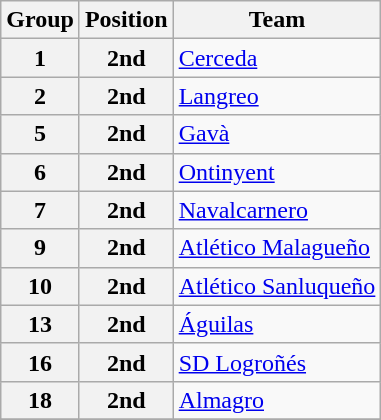<table class="wikitable">
<tr>
<th>Group</th>
<th>Position</th>
<th>Team</th>
</tr>
<tr>
<th>1</th>
<th>2nd</th>
<td><a href='#'>Cerceda</a></td>
</tr>
<tr>
<th>2</th>
<th>2nd</th>
<td><a href='#'>Langreo</a></td>
</tr>
<tr>
<th>5</th>
<th>2nd</th>
<td><a href='#'>Gavà</a></td>
</tr>
<tr>
<th>6</th>
<th>2nd</th>
<td><a href='#'>Ontinyent</a></td>
</tr>
<tr>
<th>7</th>
<th>2nd</th>
<td><a href='#'>Navalcarnero</a></td>
</tr>
<tr>
<th>9</th>
<th>2nd</th>
<td><a href='#'>Atlético Malagueño</a></td>
</tr>
<tr>
<th>10</th>
<th>2nd</th>
<td><a href='#'>Atlético Sanluqueño</a></td>
</tr>
<tr>
<th>13</th>
<th>2nd</th>
<td><a href='#'>Águilas</a></td>
</tr>
<tr>
<th>16</th>
<th>2nd</th>
<td><a href='#'>SD Logroñés</a></td>
</tr>
<tr>
<th>18</th>
<th>2nd</th>
<td><a href='#'>Almagro</a></td>
</tr>
<tr>
</tr>
</table>
